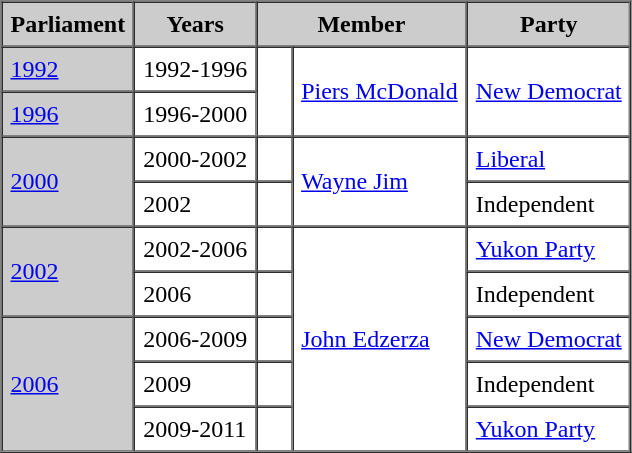<table border=1 cellpadding=5 cellspacing=0>
<tr bgcolor="CCCCCC">
<th>Parliament</th>
<th>Years</th>
<th colspan="2">Member</th>
<th>Party</th>
</tr>
<tr>
<td bgcolor="CCCCCC"><a href='#'>1992</a></td>
<td>1992-1996</td>
<td rowspan="2" >   </td>
<td rowspan="2"><a href='#'>Piers McDonald</a></td>
<td rowspan="2"><a href='#'>New Democrat</a></td>
</tr>
<tr>
<td bgcolor="CCCCCC"><a href='#'>1996</a></td>
<td>1996-2000</td>
</tr>
<tr>
<td bgcolor="CCCCCC" rowspan="2"><a href='#'>2000</a></td>
<td>2000-2002</td>
<td>   </td>
<td rowspan="2"><a href='#'>Wayne Jim</a></td>
<td><a href='#'>Liberal</a></td>
</tr>
<tr>
<td>2002</td>
<td>   </td>
<td>Independent</td>
</tr>
<tr>
<td bgcolor="CCCCCC" rowspan="2"><a href='#'>2002</a></td>
<td>2002-2006</td>
<td>   </td>
<td rowspan="5"><a href='#'>John Edzerza</a></td>
<td><a href='#'>Yukon Party</a></td>
</tr>
<tr>
<td>2006</td>
<td>   </td>
<td>Independent</td>
</tr>
<tr>
<td bgcolor="CCCCCC" rowspan="3"><a href='#'>2006</a></td>
<td>2006-2009</td>
<td>   </td>
<td><a href='#'>New Democrat</a></td>
</tr>
<tr>
<td>2009</td>
<td>   </td>
<td>Independent</td>
</tr>
<tr>
<td>2009-2011</td>
<td>   </td>
<td><a href='#'>Yukon Party</a></td>
</tr>
</table>
